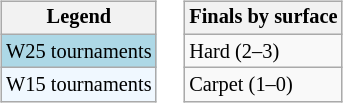<table>
<tr valign=top>
<td><br><table class=wikitable style="font-size:85%">
<tr>
<th>Legend</th>
</tr>
<tr style="background:lightblue;">
<td>W25 tournaments</td>
</tr>
<tr style="background:#f0f8ff;">
<td>W15 tournaments</td>
</tr>
</table>
</td>
<td><br><table class=wikitable style="font-size:85%">
<tr>
<th>Finals by surface</th>
</tr>
<tr>
<td>Hard (2–3)</td>
</tr>
<tr>
<td>Carpet (1–0)</td>
</tr>
</table>
</td>
</tr>
</table>
